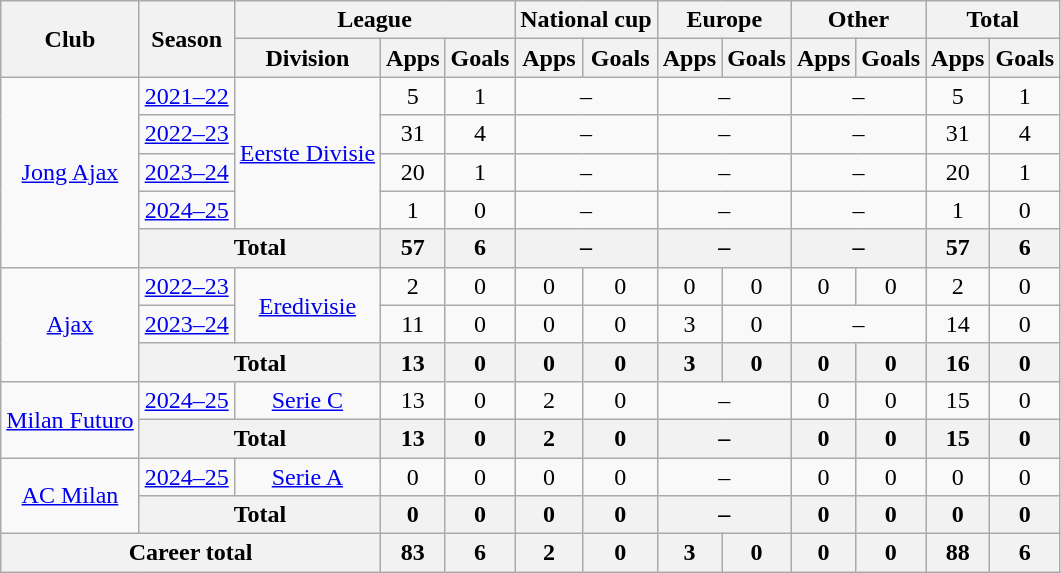<table class="wikitable" style="text-align:center">
<tr>
<th rowspan="2">Club</th>
<th rowspan="2">Season</th>
<th colspan="3">League</th>
<th colspan="2">National cup</th>
<th colspan="2">Europe</th>
<th colspan="2">Other</th>
<th colspan="2">Total</th>
</tr>
<tr>
<th>Division</th>
<th>Apps</th>
<th>Goals</th>
<th>Apps</th>
<th>Goals</th>
<th>Apps</th>
<th>Goals</th>
<th>Apps</th>
<th>Goals</th>
<th>Apps</th>
<th>Goals</th>
</tr>
<tr>
<td rowspan="5"><a href='#'>Jong Ajax</a></td>
<td><a href='#'>2021–22</a></td>
<td rowspan="4"><a href='#'>Eerste Divisie</a></td>
<td>5</td>
<td>1</td>
<td colspan="2">–</td>
<td colspan="2">–</td>
<td colspan="2">–</td>
<td>5</td>
<td>1</td>
</tr>
<tr>
<td><a href='#'>2022–23</a></td>
<td>31</td>
<td>4</td>
<td colspan="2">–</td>
<td colspan="2">–</td>
<td colspan="2">–</td>
<td>31</td>
<td>4</td>
</tr>
<tr>
<td><a href='#'>2023–24</a></td>
<td>20</td>
<td>1</td>
<td colspan="2">–</td>
<td colspan="2">–</td>
<td colspan="2">–</td>
<td>20</td>
<td>1</td>
</tr>
<tr>
<td><a href='#'>2024–25</a></td>
<td>1</td>
<td>0</td>
<td colspan="2">–</td>
<td colspan="2">–</td>
<td colspan="2">–</td>
<td>1</td>
<td>0</td>
</tr>
<tr>
<th colspan="2">Total</th>
<th>57</th>
<th>6</th>
<th colspan="2">–</th>
<th colspan="2">–</th>
<th colspan="2">–</th>
<th>57</th>
<th>6</th>
</tr>
<tr>
<td rowspan="3"><a href='#'>Ajax</a></td>
<td><a href='#'>2022–23</a></td>
<td rowspan="2"><a href='#'>Eredivisie</a></td>
<td>2</td>
<td>0</td>
<td>0</td>
<td>0</td>
<td>0</td>
<td>0</td>
<td>0</td>
<td>0</td>
<td>2</td>
<td>0</td>
</tr>
<tr>
<td><a href='#'>2023–24</a></td>
<td>11</td>
<td>0</td>
<td>0</td>
<td>0</td>
<td>3</td>
<td>0</td>
<td colspan="2">–</td>
<td>14</td>
<td>0</td>
</tr>
<tr>
<th colspan="2">Total</th>
<th>13</th>
<th>0</th>
<th>0</th>
<th>0</th>
<th>3</th>
<th>0</th>
<th>0</th>
<th>0</th>
<th>16</th>
<th>0</th>
</tr>
<tr>
<td rowspan="2"><a href='#'>Milan Futuro</a></td>
<td><a href='#'>2024–25</a></td>
<td><a href='#'>Serie C</a></td>
<td>13</td>
<td>0</td>
<td>2</td>
<td>0</td>
<td colspan="2">–</td>
<td>0</td>
<td>0</td>
<td>15</td>
<td>0</td>
</tr>
<tr>
<th colspan="2">Total</th>
<th>13</th>
<th>0</th>
<th>2</th>
<th>0</th>
<th colspan="2">–</th>
<th>0</th>
<th>0</th>
<th>15</th>
<th>0</th>
</tr>
<tr>
<td rowspan="2"><a href='#'>AC Milan</a></td>
<td><a href='#'>2024–25</a></td>
<td><a href='#'>Serie A</a></td>
<td>0</td>
<td>0</td>
<td>0</td>
<td>0</td>
<td colspan="2">–</td>
<td>0</td>
<td>0</td>
<td>0</td>
<td>0</td>
</tr>
<tr>
<th colspan="2">Total</th>
<th>0</th>
<th>0</th>
<th>0</th>
<th>0</th>
<th colspan="2">–</th>
<th>0</th>
<th>0</th>
<th>0</th>
<th>0</th>
</tr>
<tr>
<th colspan="3">Career total</th>
<th>83</th>
<th>6</th>
<th>2</th>
<th>0</th>
<th>3</th>
<th>0</th>
<th>0</th>
<th>0</th>
<th>88</th>
<th>6</th>
</tr>
</table>
